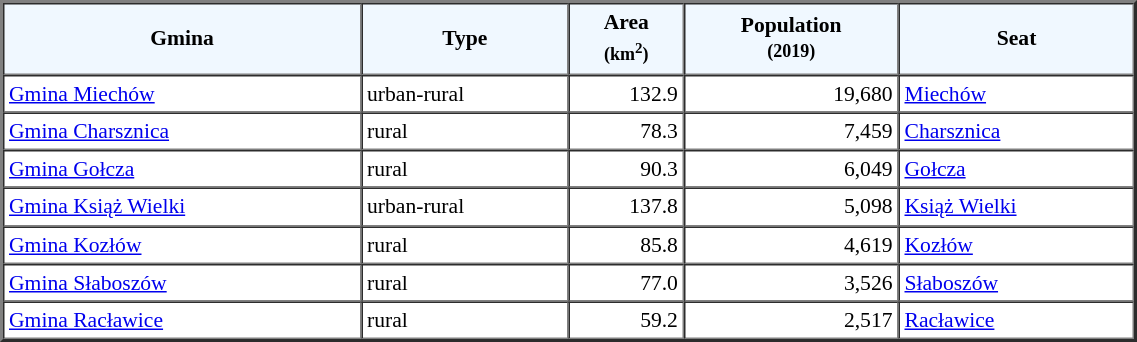<table width="60%" border="2" cellpadding="3" cellspacing="0" style="font-size:90%;line-height:120%;">
<tr bgcolor="F0F8FF">
<td style="text-align:center;"><strong>Gmina</strong></td>
<td style="text-align:center;"><strong>Type</strong></td>
<td style="text-align:center;"><strong>Area<br><small>(km<sup>2</sup>)</small></strong></td>
<td style="text-align:center;"><strong>Population<br><small>(2019)</small></strong></td>
<td style="text-align:center;"><strong>Seat</strong></td>
</tr>
<tr>
<td><a href='#'>Gmina Miechów</a></td>
<td>urban-rural</td>
<td style="text-align:right;">132.9</td>
<td style="text-align:right;">19,680</td>
<td><a href='#'>Miechów</a></td>
</tr>
<tr>
<td><a href='#'>Gmina Charsznica</a></td>
<td>rural</td>
<td style="text-align:right;">78.3</td>
<td style="text-align:right;">7,459</td>
<td><a href='#'>Charsznica</a></td>
</tr>
<tr>
<td><a href='#'>Gmina Gołcza</a></td>
<td>rural</td>
<td style="text-align:right;">90.3</td>
<td style="text-align:right;">6,049</td>
<td><a href='#'>Gołcza</a></td>
</tr>
<tr>
<td><a href='#'>Gmina Książ Wielki</a></td>
<td>urban-rural</td>
<td style="text-align:right;">137.8</td>
<td style="text-align:right;">5,098</td>
<td><a href='#'>Książ Wielki</a></td>
</tr>
<tr>
<td><a href='#'>Gmina Kozłów</a></td>
<td>rural</td>
<td style="text-align:right;">85.8</td>
<td style="text-align:right;">4,619</td>
<td><a href='#'>Kozłów</a></td>
</tr>
<tr>
<td><a href='#'>Gmina Słaboszów</a></td>
<td>rural</td>
<td style="text-align:right;">77.0</td>
<td style="text-align:right;">3,526</td>
<td><a href='#'>Słaboszów</a></td>
</tr>
<tr>
<td><a href='#'>Gmina Racławice</a></td>
<td>rural</td>
<td style="text-align:right;">59.2</td>
<td style="text-align:right;">2,517</td>
<td><a href='#'>Racławice</a></td>
</tr>
<tr>
</tr>
</table>
